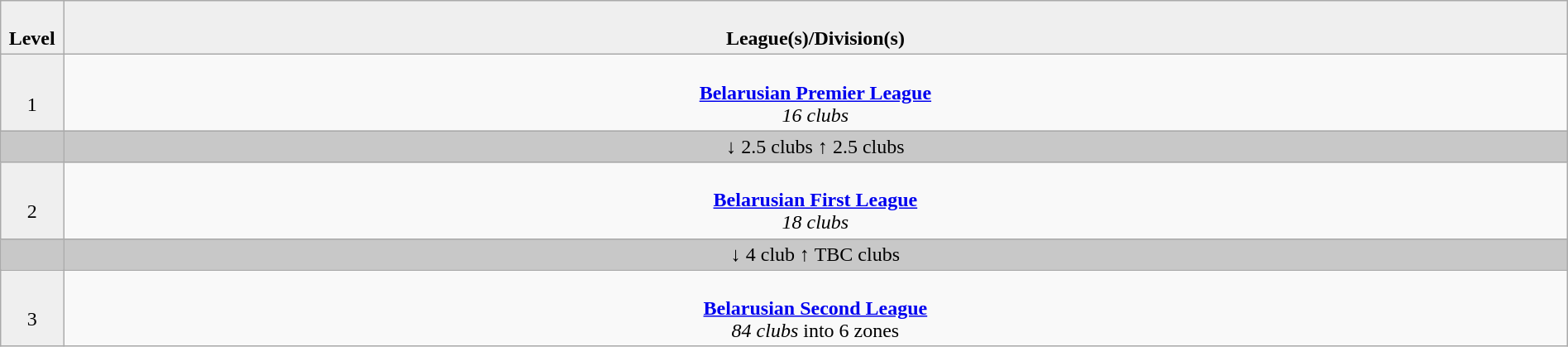<table class="wikitable" style="text-align:center; width:100%;">
<tr style="background:#efefef;">
<td style="width:4%; text-align:center;"><br><strong>Level</strong></td>
<td colspan="12"  style="width:96%; text-align:center;"><br><strong>League(s)/Division(s)</strong></td>
</tr>
<tr>
<td style="text-align:center; width:4%; background:#efefef;"><br>1</td>
<td colspan="12"  style="width:96%; text-align:center;"><br><strong><a href='#'>Belarusian Premier League</a></strong><br>
<em>16 clubs</em><br></td>
</tr>
<tr style="background:#c8c8c8">
<td style="width:4%;"></td>
<td colspan="9" style="width:96%;">↓ 2.5 clubs ↑ 2.5 clubs</td>
</tr>
<tr>
<td style="text-align:center; width:4%; background:#efefef;"><br>2</td>
<td colspan="12"  style="width:96%; text-align:center;"><br><strong><a href='#'>Belarusian First League</a></strong><br>
<em>18 clubs</em><br></td>
</tr>
<tr style="background:#c8c8c8">
<td style="width:4%;"></td>
<td colspan="9" style="width:96%;">↓ 4 club ↑ TBC clubs</td>
</tr>
<tr>
<td style="text-align:center; width:4%; background:#efefef;"><br>3</td>
<td colspan="12"  style="width:96%; text-align:center;"><br><strong><a href='#'>Belarusian Second League</a></strong><br>
<em>84 clubs</em> into 6 zones <br></td>
</tr>
</table>
